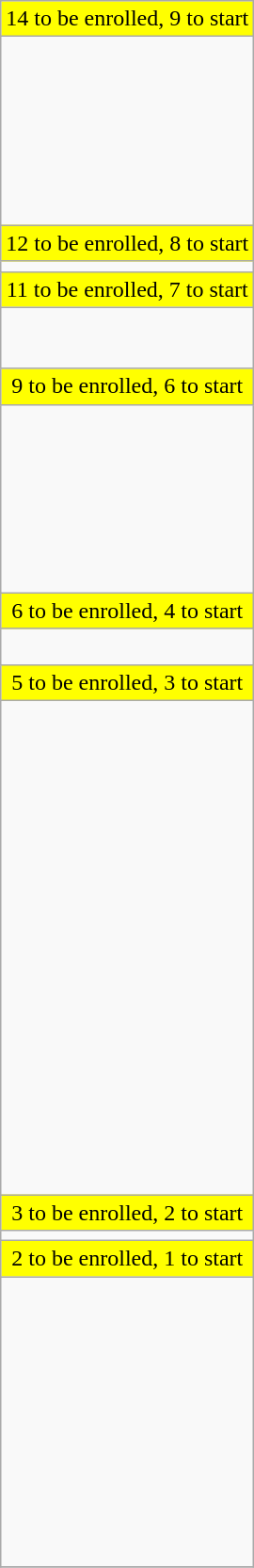<table class="wikitable">
<tr>
<td bgcolor="#ffff00" align=center>14 to be enrolled, 9 to start</td>
</tr>
<tr>
<td><br><br><br><br><br><br><br></td>
</tr>
<tr>
<td bgcolor="#ffff00" align=center>12 to be enrolled, 8 to start</td>
</tr>
<tr>
<td></td>
</tr>
<tr>
<td bgcolor="#ffff00" align=center>11 to be enrolled, 7 to start</td>
</tr>
<tr>
<td><br><br></td>
</tr>
<tr>
<td bgcolor="#ffff00" align=center>9 to be enrolled, 6 to start</td>
</tr>
<tr>
<td><br><br><br><br><br><br><br></td>
</tr>
<tr>
<td bgcolor="#ffff00" align=center>6 to be enrolled, 4 to start</td>
</tr>
<tr>
<td><br></td>
</tr>
<tr>
<td bgcolor="#ffff00" align=center>5 to be enrolled, 3 to start</td>
</tr>
<tr>
<td><br><br><br><br><br><br><br><br><br><br><br><br><br><br><br><br><br><br><br></td>
</tr>
<tr>
<td bgcolor="#ffff00" align=center>3 to be enrolled, 2 to start</td>
</tr>
<tr>
<td></td>
</tr>
<tr>
<td bgcolor="#ffff00" align=center>2 to be enrolled, 1 to start</td>
</tr>
<tr>
<td><br><br><br><br><br><br><br><br><br><br><br></td>
</tr>
<tr>
</tr>
</table>
